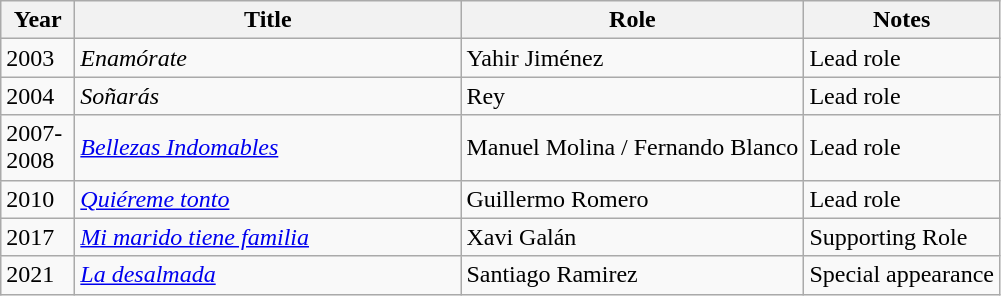<table class="wikitable sortable">
<tr>
<th width="42">Year</th>
<th width="250">Title</th>
<th>Role</th>
<th>Notes</th>
</tr>
<tr>
<td>2003</td>
<td><em>Enamórate</em></td>
<td>Yahir Jiménez</td>
<td>Lead role</td>
</tr>
<tr>
<td>2004</td>
<td><em>Soñarás</em></td>
<td>Rey</td>
<td>Lead role</td>
</tr>
<tr>
<td>2007-2008</td>
<td><em><a href='#'>Bellezas Indomables</a></em></td>
<td>Manuel Molina / Fernando Blanco</td>
<td>Lead role</td>
</tr>
<tr>
<td>2010</td>
<td><em><a href='#'>Quiéreme tonto</a></em></td>
<td>Guillermo Romero</td>
<td>Lead role</td>
</tr>
<tr>
<td>2017</td>
<td><em><a href='#'>Mi marido tiene familia</a></em></td>
<td>Xavi Galán</td>
<td>Supporting Role</td>
</tr>
<tr>
<td>2021</td>
<td><em><a href='#'>La desalmada</a></em></td>
<td>Santiago Ramirez</td>
<td>Special appearance</td>
</tr>
</table>
